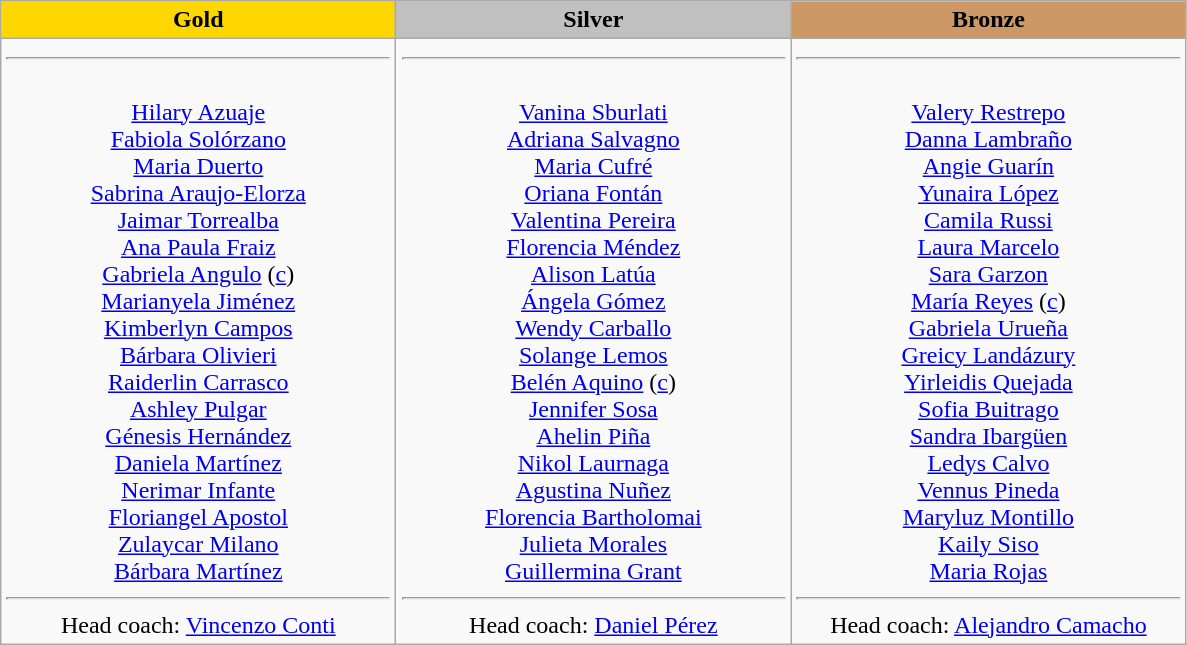<table class="wikitable" style="text-align:center;">
<tr>
<td style="width: 16em;background: gold"><strong>Gold</strong></td>
<td style="width: 16em;background: silver"><strong>Silver</strong></td>
<td style="width: 16em;background: #CC9966"><strong>Bronze</strong></td>
</tr>
<tr>
<td align=top><strong></strong><hr><br><a href='#'>Hilary Azuaje</a><br><a href='#'>Fabiola Solórzano</a><br><a href='#'>Maria Duerto</a><br><a href='#'>Sabrina Araujo-Elorza</a><br><a href='#'>Jaimar Torrealba</a><br><a href='#'>Ana Paula Fraiz</a><br><a href='#'>Gabriela Angulo</a> (<a href='#'>c</a>)<br><a href='#'>Marianyela Jiménez</a><br><a href='#'>Kimberlyn Campos</a><br><a href='#'>Bárbara Olivieri</a><br><a href='#'>Raiderlin Carrasco</a><br><a href='#'>Ashley Pulgar</a><br><a href='#'>Génesis Hernández</a><br><a href='#'>Daniela Martínez</a><br><a href='#'>Nerimar Infante</a><br><a href='#'>Floriangel Apostol</a><br><a href='#'>Zulaycar Milano</a><br><a href='#'>Bárbara Martínez</a><br><hr>Head coach: <a href='#'>Vincenzo Conti</a></td>
<td align=top><strong></strong><hr><br><a href='#'>Vanina Sburlati</a><br><a href='#'>Adriana Salvagno</a><br><a href='#'>Maria Cufré</a><br><a href='#'>Oriana Fontán</a><br><a href='#'>Valentina Pereira</a><br><a href='#'>Florencia Méndez</a><br><a href='#'>Alison Latúa</a><br><a href='#'>Ángela Gómez</a><br><a href='#'>Wendy Carballo</a><br><a href='#'>Solange Lemos</a><br><a href='#'>Belén Aquino</a> (<a href='#'>c</a>)<br><a href='#'>Jennifer Sosa</a><br><a href='#'>Ahelin Piña</a><br><a href='#'>Nikol Laurnaga</a><br><a href='#'>Agustina Nuñez</a><br><a href='#'>Florencia Bartholomai</a><br><a href='#'>Julieta Morales</a><br><a href='#'>Guillermina Grant</a><br><hr>Head coach: <a href='#'>Daniel Pérez</a></td>
<td align=top><strong></strong><hr><br><a href='#'>Valery Restrepo</a><br><a href='#'>Danna Lambraño</a><br><a href='#'>Angie Guarín</a><br><a href='#'>Yunaira López</a><br><a href='#'>Camila Russi</a><br><a href='#'>Laura Marcelo</a><br><a href='#'>Sara Garzon</a><br><a href='#'>María Reyes</a> (<a href='#'>c</a>)<br><a href='#'>Gabriela Urueña</a><br><a href='#'>Greicy Landázury</a><br><a href='#'>Yirleidis Quejada</a><br><a href='#'>Sofia Buitrago</a><br><a href='#'>Sandra Ibargüen</a><br><a href='#'>Ledys Calvo</a><br><a href='#'>Vennus Pineda</a><br><a href='#'>Maryluz Montillo</a><br><a href='#'>Kaily Siso</a><br><a href='#'>Maria Rojas</a><br><hr>Head coach: <a href='#'>Alejandro Camacho</a></td>
</tr>
</table>
